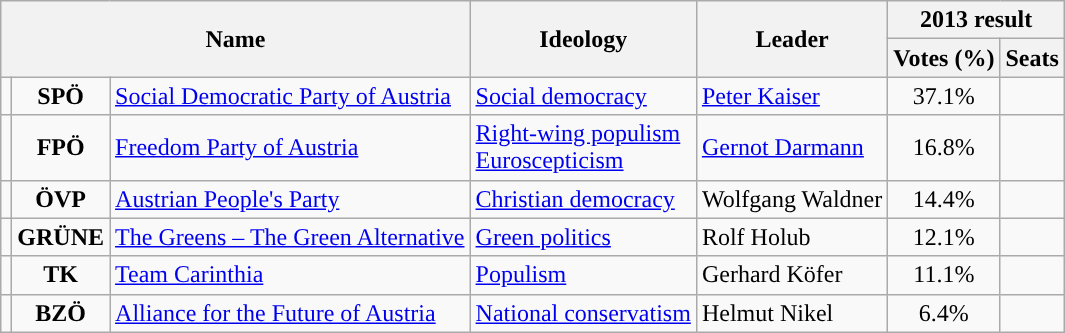<table class="wikitable">
<tr>
<th rowspan="2" colspan="3">Name</th>
<th rowspan="2">Ideology</th>
<th rowspan="2">Leader</th>
<th colspan="2">2013 result</th>
</tr>
<tr>
<th>Votes (%)</th>
<th>Seats</th>
</tr>
<tr>
<td style="background:"></td>
<td style="text-align:center;"><strong>SPÖ</strong></td>
<td><a href='#'>Social Democratic Party of Austria</a><br></td>
<td><a href='#'>Social democracy</a></td>
<td><a href='#'>Peter Kaiser</a></td>
<td style="text-align:center;">37.1%</td>
<td></td>
</tr>
<tr>
<td style="background:"></td>
<td style="text-align:center;"><strong>FPÖ</strong></td>
<td><a href='#'>Freedom Party of Austria</a><br></td>
<td><a href='#'>Right-wing populism</a><br><a href='#'>Euroscepticism</a></td>
<td><a href='#'>Gernot Darmann</a></td>
<td style="text-align:center;">16.8%</td>
<td></td>
</tr>
<tr>
<td style="background:"></td>
<td style="text-align:center;"><strong>ÖVP</strong></td>
<td><a href='#'>Austrian People's Party</a><br></td>
<td><a href='#'>Christian democracy</a></td>
<td>Wolfgang Waldner</td>
<td style="text-align:center;">14.4%</td>
<td></td>
</tr>
<tr>
<td style="background:"></td>
<td style="text-align:center;"><strong>GRÜNE</strong></td>
<td><a href='#'>The Greens – The Green Alternative</a><br></td>
<td><a href='#'>Green politics</a></td>
<td>Rolf Holub</td>
<td style="text-align:center;">12.1%</td>
<td></td>
</tr>
<tr>
<td style="background:"></td>
<td style="text-align:center;"><strong>TK</strong></td>
<td><a href='#'>Team Carinthia</a><br></td>
<td><a href='#'>Populism</a></td>
<td>Gerhard Köfer</td>
<td style="text-align:center;">11.1%</td>
<td></td>
</tr>
<tr>
<td style="background:"></td>
<td style="text-align:center;"><strong>BZÖ</strong></td>
<td><a href='#'>Alliance for the Future of Austria</a><br></td>
<td><a href='#'>National conservatism</a></td>
<td>Helmut Nikel</td>
<td style="text-align:center;">6.4%</td>
<td></td>
</tr>
</table>
